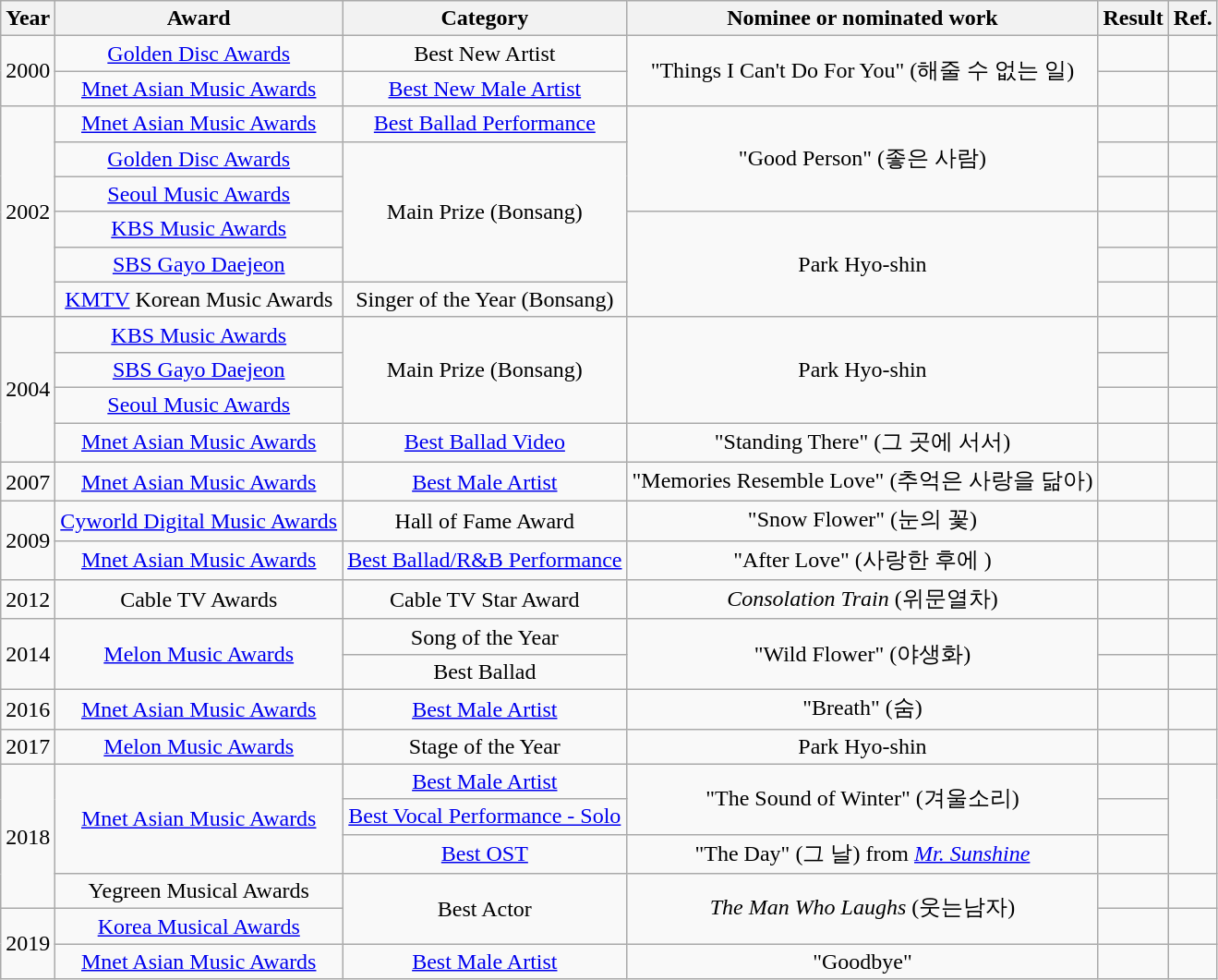<table class="wikitable plainrowheaders" style="text-align:center;">
<tr>
<th>Year</th>
<th>Award</th>
<th>Category</th>
<th>Nominee or nominated work</th>
<th>Result</th>
<th>Ref.</th>
</tr>
<tr>
<td rowspan="2">2000</td>
<td><a href='#'>Golden Disc Awards</a></td>
<td>Best New Artist</td>
<td rowspan="2">"Things I Can't Do For You" (해줄 수 없는 일)</td>
<td></td>
<td></td>
</tr>
<tr>
<td><a href='#'>Mnet Asian Music Awards</a></td>
<td><a href='#'>Best New Male Artist</a></td>
<td></td>
<td></td>
</tr>
<tr>
<td rowspan="6">2002</td>
<td><a href='#'>Mnet Asian Music Awards</a></td>
<td><a href='#'>Best Ballad Performance</a></td>
<td rowspan="3">"Good Person" (좋은 사람)</td>
<td></td>
<td></td>
</tr>
<tr>
<td><a href='#'>Golden Disc Awards</a></td>
<td rowspan="4">Main Prize (Bonsang)</td>
<td></td>
<td></td>
</tr>
<tr>
<td><a href='#'>Seoul Music Awards</a></td>
<td></td>
<td></td>
</tr>
<tr>
<td><a href='#'>KBS Music Awards</a></td>
<td rowspan="3">Park Hyo-shin</td>
<td></td>
<td></td>
</tr>
<tr>
<td><a href='#'>SBS Gayo Daejeon</a></td>
<td></td>
<td></td>
</tr>
<tr>
<td><a href='#'>KMTV</a> Korean Music Awards</td>
<td>Singer of the Year (Bonsang)</td>
<td></td>
<td></td>
</tr>
<tr>
<td rowspan="4">2004</td>
<td><a href='#'>KBS Music Awards</a></td>
<td rowspan="3">Main Prize (Bonsang)</td>
<td rowspan="3">Park Hyo-shin</td>
<td></td>
<td rowspan="2"></td>
</tr>
<tr>
<td><a href='#'>SBS Gayo Daejeon</a></td>
<td></td>
</tr>
<tr>
<td><a href='#'>Seoul Music Awards</a></td>
<td></td>
<td></td>
</tr>
<tr>
<td><a href='#'>Mnet Asian Music Awards</a></td>
<td><a href='#'>Best Ballad Video</a></td>
<td>"Standing There" (그 곳에 서서)</td>
<td></td>
<td></td>
</tr>
<tr>
<td>2007</td>
<td><a href='#'>Mnet Asian Music Awards</a></td>
<td><a href='#'>Best Male Artist</a></td>
<td>"Memories Resemble Love" (추억은 사랑을 닮아)</td>
<td></td>
<td></td>
</tr>
<tr>
<td rowspan="2">2009</td>
<td><a href='#'>Cyworld Digital Music Awards</a></td>
<td>Hall of Fame Award</td>
<td>"Snow Flower" (눈의 꽃)</td>
<td></td>
<td></td>
</tr>
<tr>
<td><a href='#'>Mnet Asian Music Awards</a></td>
<td><a href='#'>Best Ballad/R&B Performance</a></td>
<td>"After Love" (사랑한 후에 )</td>
<td></td>
<td></td>
</tr>
<tr>
<td>2012</td>
<td>Cable TV Awards</td>
<td>Cable TV Star Award</td>
<td><em>Consolation Train</em> (위문열차)</td>
<td></td>
<td></td>
</tr>
<tr>
<td rowspan="2">2014</td>
<td rowspan="2"><a href='#'>Melon Music Awards</a></td>
<td>Song of the Year</td>
<td rowspan="2">"Wild Flower" (야생화)</td>
<td></td>
<td></td>
</tr>
<tr>
<td>Best Ballad</td>
<td></td>
<td></td>
</tr>
<tr>
<td>2016</td>
<td><a href='#'>Mnet Asian Music Awards</a></td>
<td><a href='#'>Best Male Artist</a></td>
<td>"Breath" (숨)</td>
<td></td>
<td></td>
</tr>
<tr>
<td>2017</td>
<td><a href='#'>Melon Music Awards</a></td>
<td>Stage of the Year</td>
<td>Park Hyo-shin</td>
<td></td>
<td></td>
</tr>
<tr>
<td rowspan="4">2018</td>
<td rowspan="3"><a href='#'>Mnet Asian Music Awards</a></td>
<td><a href='#'>Best Male Artist</a></td>
<td rowspan="2">"The Sound of Winter" (겨울소리)</td>
<td></td>
<td rowspan="3"></td>
</tr>
<tr>
<td><a href='#'>Best Vocal Performance - Solo</a></td>
<td></td>
</tr>
<tr>
<td><a href='#'>Best OST</a></td>
<td>"The Day" (그 날) from <a href='#'><em>Mr. Sunshine</em></a></td>
<td></td>
</tr>
<tr>
<td>Yegreen Musical Awards</td>
<td rowspan="2">Best Actor</td>
<td rowspan="2"><em>The Man Who Laughs</em> (웃는남자)</td>
<td></td>
<td></td>
</tr>
<tr>
<td rowspan="2">2019</td>
<td><a href='#'>Korea Musical Awards</a></td>
<td></td>
<td></td>
</tr>
<tr>
<td><a href='#'>Mnet Asian Music Awards</a></td>
<td><a href='#'>Best Male Artist</a></td>
<td>"Goodbye"</td>
<td></td>
<td></td>
</tr>
</table>
